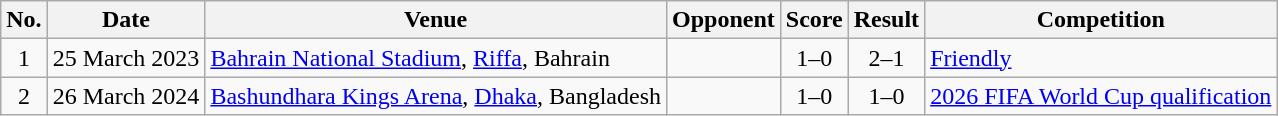<table class="wikitable sortable">
<tr>
<th scope="col">No.</th>
<th scope="col">Date</th>
<th scope="col">Venue</th>
<th scope="col">Opponent</th>
<th scope="col">Score</th>
<th scope="col">Result</th>
<th scope="col">Competition</th>
</tr>
<tr>
<td align="center">1</td>
<td>25 March 2023</td>
<td><a href='#'>Bahrain National Stadium</a>, <a href='#'>Riffa</a>, Bahrain</td>
<td></td>
<td align="center">1–0</td>
<td align="center">2–1</td>
<td><a href='#'>Friendly</a></td>
</tr>
<tr>
<td align="center">2</td>
<td>26 March 2024</td>
<td><a href='#'>Bashundhara Kings Arena</a>, <a href='#'>Dhaka</a>, Bangladesh</td>
<td></td>
<td align="center">1–0</td>
<td align="center">1–0</td>
<td><a href='#'>2026 FIFA World Cup qualification</a></td>
</tr>
</table>
